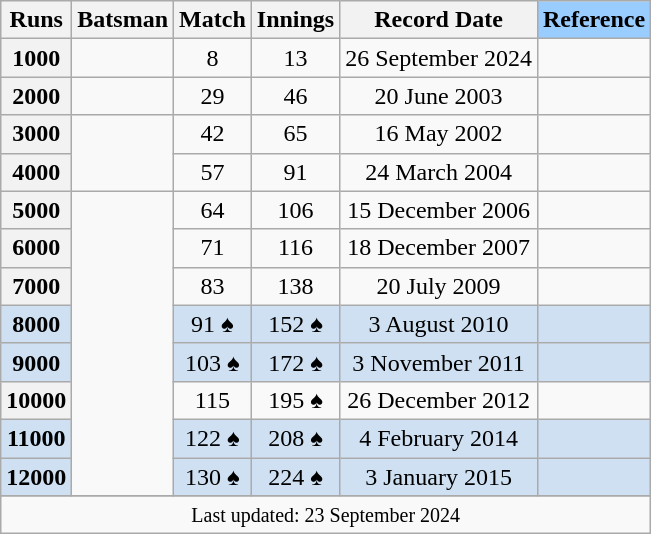<table class="wikitable plainrowheaders sortable" style="text-align:center;">
<tr>
<th scope="col" style="text-align:center;" style="background:#9cf;">Runs</th>
<th scope="col" style="text-align:center;" style="background:#9cf;">Batsman</th>
<th scope="col" style="text-align:center;" style="background:#9cf;">Match</th>
<th scope="col" style="text-align:center;" style="background:#9cf;">Innings</th>
<th scope="col" style="text-align:center;" style="background:#9cf;">Record Date</th>
<th scope="col" style="background:#9cf;">Reference</th>
</tr>
<tr>
<th scope="row" style="text-align:center;">1000</th>
<td></td>
<td>8</td>
<td>13</td>
<td>26 September 2024</td>
<td></td>
</tr>
<tr>
<th scope="row" style="text-align:center;">2000</th>
<td></td>
<td>29</td>
<td>46</td>
<td>20 June 2003</td>
<td></td>
</tr>
<tr>
<th scope="row" style="text-align:center;">3000</th>
<td rowspan=2></td>
<td>42</td>
<td>65</td>
<td>16 May 2002</td>
<td></td>
</tr>
<tr>
<th scope="row" style="text-align:center;">4000</th>
<td>57</td>
<td>91</td>
<td>24 March 2004</td>
<td></td>
</tr>
<tr>
<th scope="row" style="text-align:center;">5000</th>
<td rowspan=8></td>
<td>64</td>
<td>106</td>
<td>15 December 2006</td>
<td></td>
</tr>
<tr>
<th scope="row" style="text-align:center;">6000</th>
<td>71</td>
<td>116</td>
<td>18 December 2007</td>
<td></td>
</tr>
<tr>
<th scope="row" style="text-align:center;">7000</th>
<td>83</td>
<td>138</td>
<td>20 July 2009</td>
<td></td>
</tr>
<tr style="background:#cee0f2">
<th scope=row style="background:#cee0f2; text-align:center;">8000</th>
<td>91 ♠</td>
<td>152 ♠</td>
<td>3 August 2010</td>
<td></td>
</tr>
<tr style="background:#cee0f2">
<th scope=row style="background:#cee0f2; text-align:center;">9000</th>
<td>103 ♠</td>
<td>172 ♠</td>
<td>3 November 2011</td>
<td></td>
</tr>
<tr>
<th scope="row" style="text-align:center;">10000</th>
<td>115</td>
<td>195 ♠</td>
<td>26 December 2012</td>
<td></td>
</tr>
<tr style="background:#cee0f2">
<th scope=row style="background:#cee0f2; text-align:center;">11000</th>
<td>122 ♠</td>
<td>208 ♠</td>
<td>4 February 2014</td>
<td></td>
</tr>
<tr style="background:#cee0f2">
<th scope=row style="background:#cee0f2; text-align:center;">12000</th>
<td>130 ♠</td>
<td>224 ♠</td>
<td>3 January 2015</td>
<td></td>
</tr>
<tr>
</tr>
<tr class=sortbottom>
<td colspan=6><small>Last updated: 23 September 2024</small></td>
</tr>
</table>
